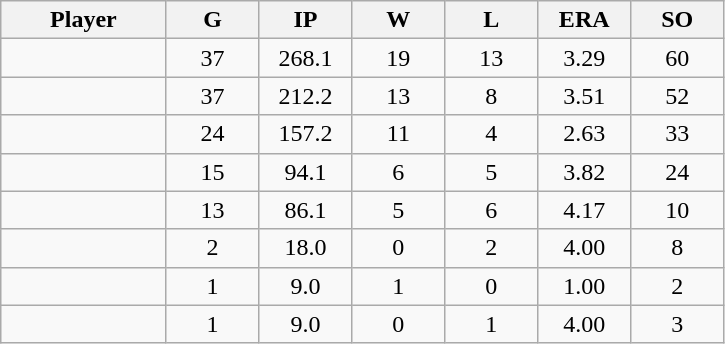<table class="wikitable sortable">
<tr>
<th bgcolor="#DDDDFF" width="16%">Player</th>
<th bgcolor="#DDDDFF" width="9%">G</th>
<th bgcolor="#DDDDFF" width="9%">IP</th>
<th bgcolor="#DDDDFF" width="9%">W</th>
<th bgcolor="#DDDDFF" width="9%">L</th>
<th bgcolor="#DDDDFF" width="9%">ERA</th>
<th bgcolor="#DDDDFF" width="9%">SO</th>
</tr>
<tr align="center">
<td></td>
<td>37</td>
<td>268.1</td>
<td>19</td>
<td>13</td>
<td>3.29</td>
<td>60</td>
</tr>
<tr align="center">
<td></td>
<td>37</td>
<td>212.2</td>
<td>13</td>
<td>8</td>
<td>3.51</td>
<td>52</td>
</tr>
<tr align="center">
<td></td>
<td>24</td>
<td>157.2</td>
<td>11</td>
<td>4</td>
<td>2.63</td>
<td>33</td>
</tr>
<tr align="center">
<td></td>
<td>15</td>
<td>94.1</td>
<td>6</td>
<td>5</td>
<td>3.82</td>
<td>24</td>
</tr>
<tr align="center">
<td></td>
<td>13</td>
<td>86.1</td>
<td>5</td>
<td>6</td>
<td>4.17</td>
<td>10</td>
</tr>
<tr align="center">
<td></td>
<td>2</td>
<td>18.0</td>
<td>0</td>
<td>2</td>
<td>4.00</td>
<td>8</td>
</tr>
<tr align="center">
<td></td>
<td>1</td>
<td>9.0</td>
<td>1</td>
<td>0</td>
<td>1.00</td>
<td>2</td>
</tr>
<tr align="center">
<td></td>
<td>1</td>
<td>9.0</td>
<td>0</td>
<td>1</td>
<td>4.00</td>
<td>3</td>
</tr>
</table>
